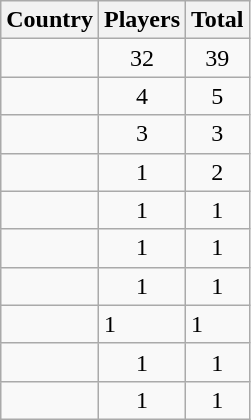<table class="sortable wikitable">
<tr>
<th scope="col">Country</th>
<th scope="col">Players</th>
<th scope="col">Total</th>
</tr>
<tr>
<td></td>
<td align=center>32</td>
<td align=center>39</td>
</tr>
<tr>
<td></td>
<td align=center>4</td>
<td align=center>5</td>
</tr>
<tr>
<td></td>
<td align=center>3</td>
<td align=center>3</td>
</tr>
<tr>
<td></td>
<td align=center>1</td>
<td align=center>2</td>
</tr>
<tr>
<td></td>
<td align=center>1</td>
<td align=center>1</td>
</tr>
<tr>
<td></td>
<td align=center>1</td>
<td align=center>1</td>
</tr>
<tr>
<td></td>
<td align=center>1</td>
<td align=center>1</td>
</tr>
<tr>
<td></td>
<td>1</td>
<td>1</td>
</tr>
<tr>
<td></td>
<td align=center>1</td>
<td align=center>1</td>
</tr>
<tr>
<td></td>
<td align=center>1</td>
<td align=center>1</td>
</tr>
</table>
